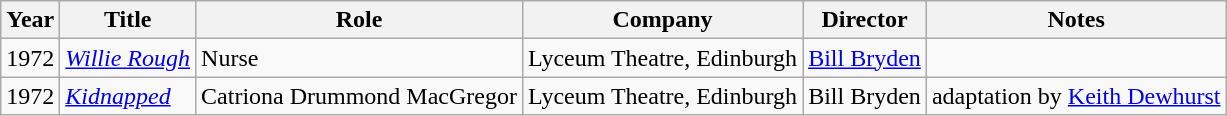<table class="wikitable">
<tr>
<th>Year</th>
<th>Title</th>
<th>Role</th>
<th>Company</th>
<th>Director</th>
<th>Notes</th>
</tr>
<tr>
<td>1972</td>
<td><em><a href='#'>Willie Rough</a></em></td>
<td>Nurse</td>
<td>Lyceum Theatre, Edinburgh</td>
<td><a href='#'>Bill Bryden</a></td>
</tr>
<tr>
<td>1972</td>
<td><em><a href='#'>Kidnapped</a></em></td>
<td>Catriona Drummond MacGregor</td>
<td>Lyceum Theatre, Edinburgh</td>
<td>Bill Bryden</td>
<td>adaptation by <a href='#'>Keith Dewhurst</a></td>
</tr>
</table>
